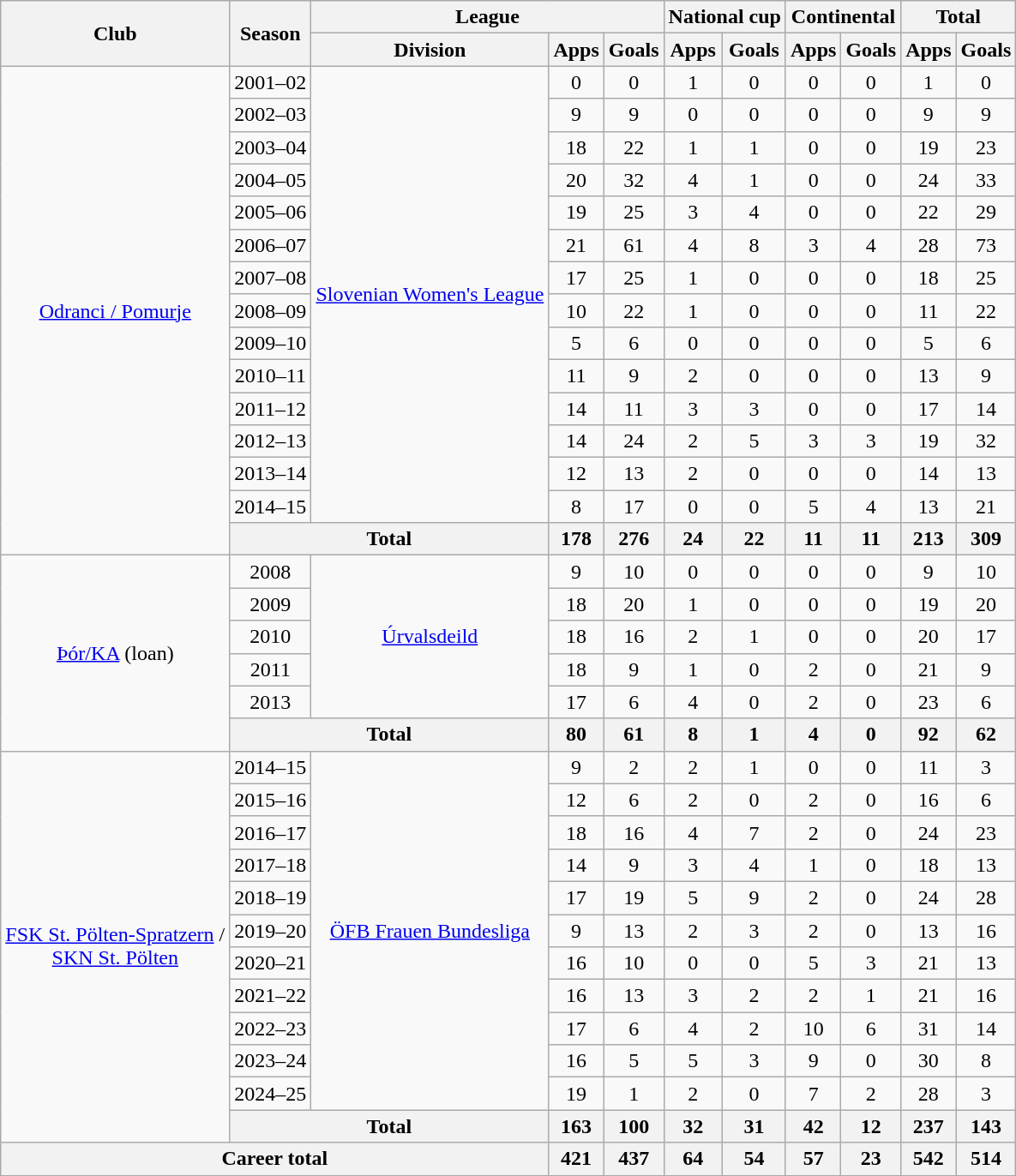<table class="wikitable" style="font-size:100%; text-align: center;">
<tr>
<th rowspan="2">Club</th>
<th rowspan="2">Season</th>
<th colspan="3">League</th>
<th colspan="2">National cup</th>
<th colspan="2">Continental</th>
<th colspan="2">Total</th>
</tr>
<tr>
<th>Division</th>
<th>Apps</th>
<th>Goals</th>
<th>Apps</th>
<th>Goals</th>
<th>Apps</th>
<th>Goals</th>
<th>Apps</th>
<th>Goals</th>
</tr>
<tr>
<td rowspan=15><a href='#'>Odranci / Pomurje</a></td>
<td>2001–02</td>
<td rowspan=14><a href='#'>Slovenian Women's League</a></td>
<td>0</td>
<td>0</td>
<td>1</td>
<td>0</td>
<td>0</td>
<td>0</td>
<td>1</td>
<td>0</td>
</tr>
<tr>
<td>2002–03</td>
<td>9</td>
<td>9</td>
<td>0</td>
<td>0</td>
<td>0</td>
<td>0</td>
<td>9</td>
<td>9</td>
</tr>
<tr>
<td>2003–04</td>
<td>18</td>
<td>22</td>
<td>1</td>
<td>1</td>
<td>0</td>
<td>0</td>
<td>19</td>
<td>23</td>
</tr>
<tr>
<td>2004–05</td>
<td>20</td>
<td>32</td>
<td>4</td>
<td>1</td>
<td>0</td>
<td>0</td>
<td>24</td>
<td>33</td>
</tr>
<tr>
<td>2005–06</td>
<td>19</td>
<td>25</td>
<td>3</td>
<td>4</td>
<td>0</td>
<td>0</td>
<td>22</td>
<td>29</td>
</tr>
<tr>
<td>2006–07</td>
<td>21</td>
<td>61</td>
<td>4</td>
<td>8</td>
<td>3</td>
<td>4</td>
<td>28</td>
<td>73</td>
</tr>
<tr>
<td>2007–08</td>
<td>17</td>
<td>25</td>
<td>1</td>
<td>0</td>
<td>0</td>
<td>0</td>
<td>18</td>
<td>25</td>
</tr>
<tr>
<td>2008–09</td>
<td>10</td>
<td>22</td>
<td>1</td>
<td>0</td>
<td>0</td>
<td>0</td>
<td>11</td>
<td>22</td>
</tr>
<tr>
<td>2009–10</td>
<td>5</td>
<td>6</td>
<td>0</td>
<td>0</td>
<td>0</td>
<td>0</td>
<td>5</td>
<td>6</td>
</tr>
<tr>
<td>2010–11</td>
<td>11</td>
<td>9</td>
<td>2</td>
<td>0</td>
<td>0</td>
<td>0</td>
<td>13</td>
<td>9</td>
</tr>
<tr>
<td>2011–12</td>
<td>14</td>
<td>11</td>
<td>3</td>
<td>3</td>
<td>0</td>
<td>0</td>
<td>17</td>
<td>14</td>
</tr>
<tr>
<td>2012–13</td>
<td>14</td>
<td>24</td>
<td>2</td>
<td>5</td>
<td>3</td>
<td>3</td>
<td>19</td>
<td>32</td>
</tr>
<tr>
<td>2013–14</td>
<td>12</td>
<td>13</td>
<td>2</td>
<td>0</td>
<td>0</td>
<td>0</td>
<td>14</td>
<td>13</td>
</tr>
<tr>
<td>2014–15</td>
<td>8</td>
<td>17</td>
<td>0</td>
<td>0</td>
<td>5</td>
<td>4</td>
<td>13</td>
<td>21</td>
</tr>
<tr>
<th colspan="2">Total</th>
<th>178</th>
<th>276</th>
<th>24</th>
<th>22</th>
<th>11</th>
<th>11</th>
<th>213</th>
<th>309</th>
</tr>
<tr>
<td rowspan=6><a href='#'>Þór/KA</a> (loan)</td>
<td>2008</td>
<td rowspan=5><a href='#'>Úrvalsdeild</a></td>
<td>9</td>
<td>10</td>
<td>0</td>
<td>0</td>
<td>0</td>
<td>0</td>
<td>9</td>
<td>10</td>
</tr>
<tr>
<td>2009</td>
<td>18</td>
<td>20</td>
<td>1</td>
<td>0</td>
<td>0</td>
<td>0</td>
<td>19</td>
<td>20</td>
</tr>
<tr>
<td>2010</td>
<td>18</td>
<td>16</td>
<td>2</td>
<td>1</td>
<td>0</td>
<td>0</td>
<td>20</td>
<td>17</td>
</tr>
<tr>
<td>2011</td>
<td>18</td>
<td>9</td>
<td>1</td>
<td>0</td>
<td>2</td>
<td>0</td>
<td>21</td>
<td>9</td>
</tr>
<tr>
<td>2013</td>
<td>17</td>
<td>6</td>
<td>4</td>
<td>0</td>
<td>2</td>
<td>0</td>
<td>23</td>
<td>6</td>
</tr>
<tr>
<th colspan="2">Total</th>
<th>80</th>
<th>61</th>
<th>8</th>
<th>1</th>
<th>4</th>
<th>0</th>
<th>92</th>
<th>62</th>
</tr>
<tr>
<td rowspan=12><a href='#'>FSK St. Pölten-Spratzern</a> /<br><a href='#'>SKN St. Pölten</a></td>
<td>2014–15</td>
<td rowspan=11><a href='#'>ÖFB Frauen Bundesliga</a></td>
<td>9</td>
<td>2</td>
<td>2</td>
<td>1</td>
<td>0</td>
<td>0</td>
<td>11</td>
<td>3</td>
</tr>
<tr>
<td>2015–16</td>
<td>12</td>
<td>6</td>
<td>2</td>
<td>0</td>
<td>2</td>
<td>0</td>
<td>16</td>
<td>6</td>
</tr>
<tr>
<td>2016–17</td>
<td>18</td>
<td>16</td>
<td>4</td>
<td>7</td>
<td>2</td>
<td>0</td>
<td>24</td>
<td>23</td>
</tr>
<tr>
<td>2017–18</td>
<td>14</td>
<td>9</td>
<td>3</td>
<td>4</td>
<td>1</td>
<td>0</td>
<td>18</td>
<td>13</td>
</tr>
<tr>
<td>2018–19</td>
<td>17</td>
<td>19</td>
<td>5</td>
<td>9</td>
<td>2</td>
<td>0</td>
<td>24</td>
<td>28</td>
</tr>
<tr>
<td>2019–20</td>
<td>9</td>
<td>13</td>
<td>2</td>
<td>3</td>
<td>2</td>
<td>0</td>
<td>13</td>
<td>16</td>
</tr>
<tr>
<td>2020–21</td>
<td>16</td>
<td>10</td>
<td>0</td>
<td>0</td>
<td>5</td>
<td>3</td>
<td>21</td>
<td>13</td>
</tr>
<tr>
<td>2021–22</td>
<td>16</td>
<td>13</td>
<td>3</td>
<td>2</td>
<td>2</td>
<td>1</td>
<td>21</td>
<td>16</td>
</tr>
<tr>
<td>2022–23</td>
<td>17</td>
<td>6</td>
<td>4</td>
<td>2</td>
<td>10</td>
<td>6</td>
<td>31</td>
<td>14</td>
</tr>
<tr>
<td>2023–24</td>
<td>16</td>
<td>5</td>
<td>5</td>
<td>3</td>
<td>9</td>
<td>0</td>
<td>30</td>
<td>8</td>
</tr>
<tr>
<td>2024–25</td>
<td>19</td>
<td>1</td>
<td>2</td>
<td>0</td>
<td>7</td>
<td>2</td>
<td>28</td>
<td>3</td>
</tr>
<tr>
<th colspan="2">Total</th>
<th>163</th>
<th>100</th>
<th>32</th>
<th>31</th>
<th>42</th>
<th>12</th>
<th>237</th>
<th>143</th>
</tr>
<tr>
<th colspan="3">Career total</th>
<th>421</th>
<th>437</th>
<th>64</th>
<th>54</th>
<th>57</th>
<th>23</th>
<th>542</th>
<th>514</th>
</tr>
<tr>
</tr>
</table>
